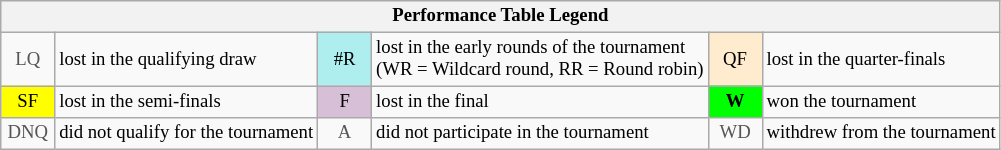<table class="wikitable" style="font-size:78%;">
<tr bgcolor="#efefef">
<th colspan="6">Performance Table Legend</th>
</tr>
<tr>
<td align="center" style="color:#555555;" width="30">LQ</td>
<td>lost in the qualifying draw</td>
<td align="center" style="background:#afeeee;">#R</td>
<td>lost in the early rounds of the tournament<br>(WR = Wildcard round, RR = Round robin)</td>
<td align="center" style="background:#ffebcd;">QF</td>
<td>lost in the quarter-finals</td>
</tr>
<tr>
<td align="center" style="background:yellow;">SF</td>
<td>lost in the semi-finals</td>
<td align="center" style="background:#D8BFD8;">F</td>
<td>lost in the final</td>
<td align="center" style="background:#00ff00;"><strong>W</strong></td>
<td>won the tournament</td>
</tr>
<tr>
<td align="center" style="color:#555555;" width="30">DNQ</td>
<td>did not qualify for the tournament</td>
<td align="center" style="color:#555555;" width="30">A</td>
<td>did not participate in the tournament</td>
<td align="center" style="color:#555555;" width="30">WD</td>
<td>withdrew from the tournament</td>
</tr>
</table>
